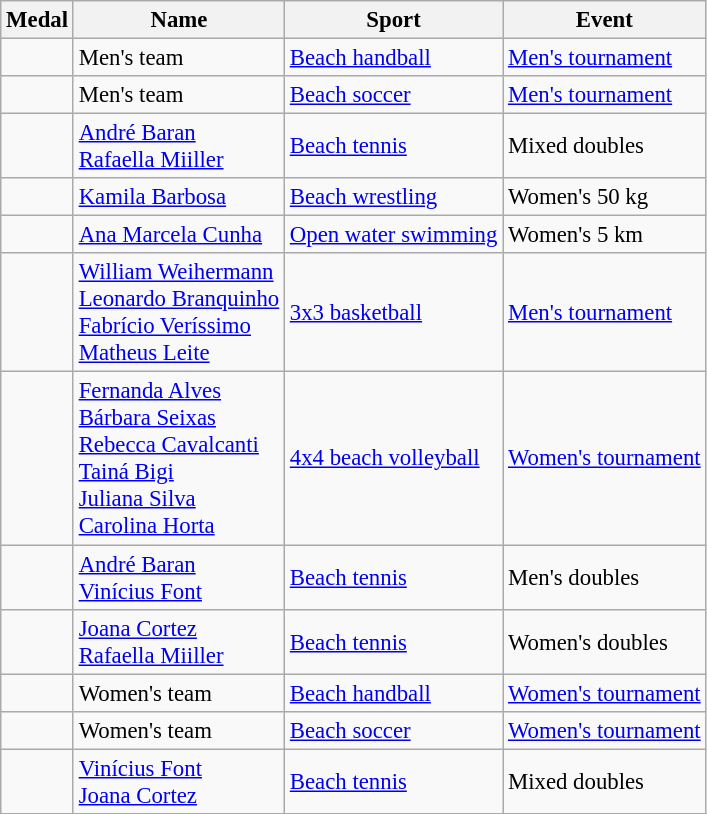<table class="wikitable sortable" style="font-size: 95%;">
<tr>
<th>Medal</th>
<th>Name</th>
<th>Sport</th>
<th>Event</th>
</tr>
<tr>
<td></td>
<td>Men's team</td>
<td><a href='#'>Beach handball</a></td>
<td><a href='#'>Men's tournament</a></td>
</tr>
<tr>
<td></td>
<td>Men's team</td>
<td><a href='#'>Beach soccer</a></td>
<td><a href='#'>Men's tournament</a></td>
</tr>
<tr>
<td></td>
<td><a href='#'>André Baran</a><br><a href='#'>Rafaella Miiller</a></td>
<td><a href='#'>Beach tennis</a></td>
<td>Mixed doubles</td>
</tr>
<tr>
<td></td>
<td><a href='#'>Kamila Barbosa</a></td>
<td><a href='#'>Beach wrestling</a></td>
<td>Women's 50 kg</td>
</tr>
<tr>
<td></td>
<td><a href='#'>Ana Marcela Cunha</a></td>
<td><a href='#'>Open water swimming</a></td>
<td>Women's 5 km</td>
</tr>
<tr>
<td></td>
<td><a href='#'>William Weihermann</a><br><a href='#'>Leonardo Branquinho</a><br><a href='#'>Fabrício Veríssimo</a><br><a href='#'>Matheus Leite</a></td>
<td><a href='#'>3x3 basketball</a></td>
<td><a href='#'>Men's tournament</a></td>
</tr>
<tr>
<td></td>
<td><a href='#'>Fernanda Alves</a><br><a href='#'>Bárbara Seixas</a><br><a href='#'>Rebecca Cavalcanti</a><br><a href='#'>Tainá Bigi</a><br><a href='#'>Juliana Silva</a><br><a href='#'>Carolina Horta</a></td>
<td><a href='#'>4x4 beach volleyball</a></td>
<td><a href='#'>Women's tournament</a></td>
</tr>
<tr>
<td></td>
<td><a href='#'>André Baran</a><br><a href='#'>Vinícius Font</a></td>
<td><a href='#'>Beach tennis</a></td>
<td>Men's doubles</td>
</tr>
<tr>
<td></td>
<td><a href='#'>Joana Cortez</a><br><a href='#'>Rafaella Miiller</a></td>
<td><a href='#'>Beach tennis</a></td>
<td>Women's doubles</td>
</tr>
<tr>
<td></td>
<td>Women's team</td>
<td><a href='#'>Beach handball</a></td>
<td><a href='#'>Women's tournament</a></td>
</tr>
<tr>
<td></td>
<td>Women's team</td>
<td><a href='#'>Beach soccer</a></td>
<td><a href='#'>Women's tournament</a></td>
</tr>
<tr>
<td></td>
<td><a href='#'>Vinícius Font</a><br><a href='#'>Joana Cortez</a></td>
<td><a href='#'>Beach tennis</a></td>
<td>Mixed doubles</td>
</tr>
</table>
